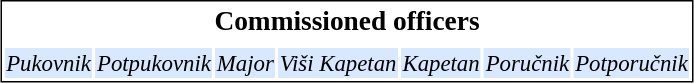<table style="border:1px solid black; background:white; font-size:95%; margin:auto;">
<tr>
<td style="text-align:center;" colspan="7"><big><strong>Commissioned officers</strong></big></td>
</tr>
<tr align=center>
<td></td>
<td></td>
<td></td>
<td></td>
<td></td>
<td></td>
<td></td>
</tr>
<tr style="text-align:center; background:#d7e8ff;">
<td><em>Pukovnik</em></td>
<td><em>Potpukovnik</em></td>
<td><em>Major</em></td>
<td><em>Viši Kapetan</em></td>
<td><em>Kapetan</em></td>
<td><em>Poručnik</em></td>
<td><em>Potporučnik</em></td>
</tr>
</table>
